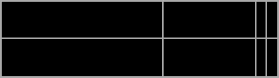<table class="wikitable">
<tr align="center" bgcolor=" ">
<td>Jamie Grinder</td>
<td>Defense</td>
<td></td>
<td></td>
</tr>
<tr align="center" bgcolor=" ">
<td>Madisyn Wiebe</td>
<td>Forward</td>
<td></td>
<td></td>
</tr>
<tr align="center" bgcolor=" ">
</tr>
</table>
